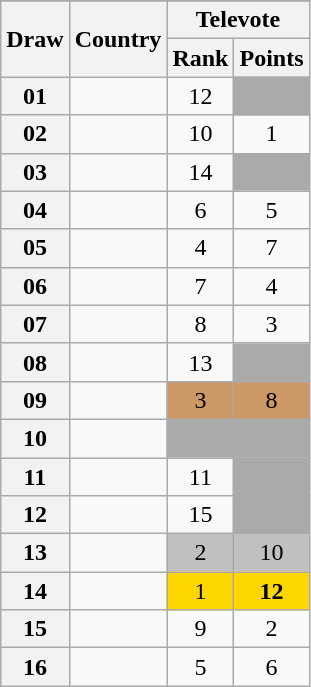<table class="sortable wikitable collapsible plainrowheaders" style="text-align:center;">
<tr>
</tr>
<tr>
<th scope="col" rowspan="2">Draw</th>
<th scope="col" rowspan="2">Country</th>
<th scope="col" colspan="2">Televote</th>
</tr>
<tr>
<th scope="col">Rank</th>
<th scope="col">Points</th>
</tr>
<tr>
<th scope="row" style="text-align:center;">01</th>
<td style="text-align:left;"></td>
<td>12</td>
<td style="background:#AAAAAA;"></td>
</tr>
<tr>
<th scope="row" style="text-align:center;">02</th>
<td style="text-align:left;"></td>
<td>10</td>
<td>1</td>
</tr>
<tr>
<th scope="row" style="text-align:center;">03</th>
<td style="text-align:left;"></td>
<td>14</td>
<td style="background:#AAAAAA;"></td>
</tr>
<tr>
<th scope="row" style="text-align:center;">04</th>
<td style="text-align:left;"></td>
<td>6</td>
<td>5</td>
</tr>
<tr>
<th scope="row" style="text-align:center;">05</th>
<td style="text-align:left;"></td>
<td>4</td>
<td>7</td>
</tr>
<tr>
<th scope="row" style="text-align:center;">06</th>
<td style="text-align:left;"></td>
<td>7</td>
<td>4</td>
</tr>
<tr>
<th scope="row" style="text-align:center;">07</th>
<td style="text-align:left;"></td>
<td>8</td>
<td>3</td>
</tr>
<tr>
<th scope="row" style="text-align:center;">08</th>
<td style="text-align:left;"></td>
<td>13</td>
<td style="background:#AAAAAA;"></td>
</tr>
<tr>
<th scope="row" style="text-align:center;">09</th>
<td style="text-align:left;"></td>
<td style="background:#CC9966;">3</td>
<td style="background:#CC9966;">8</td>
</tr>
<tr class=sortbottom>
<th scope="row" style="text-align:center;">10</th>
<td style="text-align:left;"></td>
<td style="background:#AAAAAA;"></td>
<td style="background:#AAAAAA;"></td>
</tr>
<tr>
<th scope="row" style="text-align:center;">11</th>
<td style="text-align:left;"></td>
<td>11</td>
<td style="background:#AAAAAA;"></td>
</tr>
<tr>
<th scope="row" style="text-align:center;">12</th>
<td style="text-align:left;"></td>
<td>15</td>
<td style="background:#AAAAAA;"></td>
</tr>
<tr>
<th scope="row" style="text-align:center;">13</th>
<td style="text-align:left;"></td>
<td style="background:silver;">2</td>
<td style="background:silver;">10</td>
</tr>
<tr>
<th scope="row" style="text-align:center;">14</th>
<td style="text-align:left;"></td>
<td style="background:gold;">1</td>
<td style="background:gold;"><strong>12</strong></td>
</tr>
<tr>
<th scope="row" style="text-align:center;">15</th>
<td style="text-align:left;"></td>
<td>9</td>
<td>2</td>
</tr>
<tr>
<th scope="row" style="text-align:center;">16</th>
<td style="text-align:left;"></td>
<td>5</td>
<td>6</td>
</tr>
</table>
